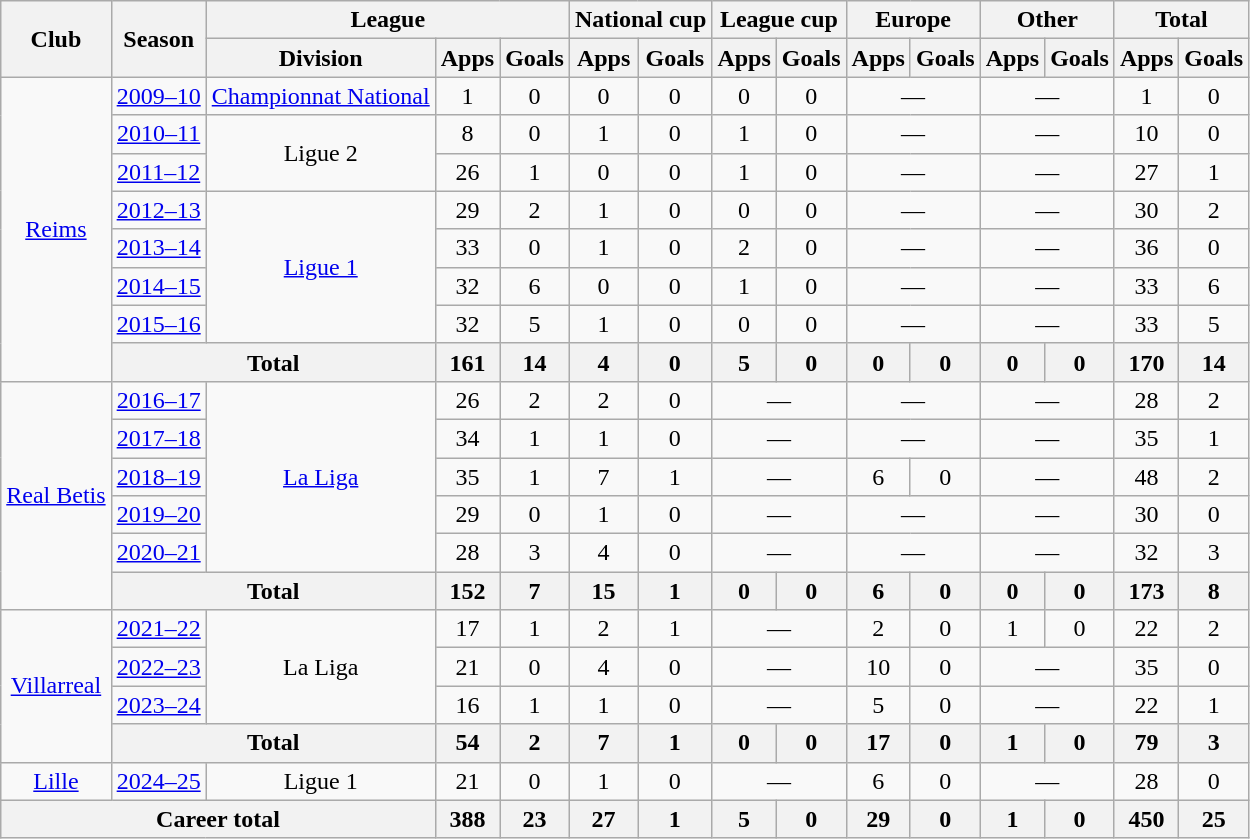<table class="wikitable" style="text-align:center">
<tr>
<th rowspan="2">Club</th>
<th rowspan="2">Season</th>
<th colspan="3">League</th>
<th colspan="2">National cup</th>
<th colspan="2">League cup</th>
<th colspan="2">Europe</th>
<th colspan="2">Other</th>
<th colspan="2">Total</th>
</tr>
<tr>
<th>Division</th>
<th>Apps</th>
<th>Goals</th>
<th>Apps</th>
<th>Goals</th>
<th>Apps</th>
<th>Goals</th>
<th>Apps</th>
<th>Goals</th>
<th>Apps</th>
<th>Goals</th>
<th>Apps</th>
<th>Goals</th>
</tr>
<tr>
<td rowspan="8"><a href='#'>Reims</a></td>
<td><a href='#'>2009–10</a></td>
<td><a href='#'>Championnat National</a></td>
<td>1</td>
<td>0</td>
<td>0</td>
<td>0</td>
<td>0</td>
<td>0</td>
<td colspan="2">—</td>
<td colspan="2">—</td>
<td>1</td>
<td>0</td>
</tr>
<tr>
<td><a href='#'>2010–11</a></td>
<td rowspan="2">Ligue 2</td>
<td>8</td>
<td>0</td>
<td>1</td>
<td>0</td>
<td>1</td>
<td>0</td>
<td colspan="2">—</td>
<td colspan="2">—</td>
<td>10</td>
<td>0</td>
</tr>
<tr>
<td><a href='#'>2011–12</a></td>
<td>26</td>
<td>1</td>
<td>0</td>
<td>0</td>
<td>1</td>
<td>0</td>
<td colspan="2">—</td>
<td colspan="2">—</td>
<td>27</td>
<td>1</td>
</tr>
<tr>
<td><a href='#'>2012–13</a></td>
<td rowspan="4"><a href='#'>Ligue 1</a></td>
<td>29</td>
<td>2</td>
<td>1</td>
<td>0</td>
<td>0</td>
<td>0</td>
<td colspan="2">—</td>
<td colspan="2">—</td>
<td>30</td>
<td>2</td>
</tr>
<tr>
<td><a href='#'>2013–14</a></td>
<td>33</td>
<td>0</td>
<td>1</td>
<td>0</td>
<td>2</td>
<td>0</td>
<td colspan="2">—</td>
<td colspan="2">—</td>
<td>36</td>
<td>0</td>
</tr>
<tr>
<td><a href='#'>2014–15</a></td>
<td>32</td>
<td>6</td>
<td>0</td>
<td>0</td>
<td>1</td>
<td>0</td>
<td colspan="2">—</td>
<td colspan="2">—</td>
<td>33</td>
<td>6</td>
</tr>
<tr>
<td><a href='#'>2015–16</a></td>
<td>32</td>
<td>5</td>
<td>1</td>
<td>0</td>
<td>0</td>
<td>0</td>
<td colspan="2">—</td>
<td colspan="2">—</td>
<td>33</td>
<td>5</td>
</tr>
<tr>
<th colspan="2">Total</th>
<th>161</th>
<th>14</th>
<th>4</th>
<th>0</th>
<th>5</th>
<th>0</th>
<th>0</th>
<th>0</th>
<th>0</th>
<th>0</th>
<th>170</th>
<th>14</th>
</tr>
<tr>
<td rowspan="6"><a href='#'>Real Betis</a></td>
<td><a href='#'>2016–17</a></td>
<td rowspan="5"><a href='#'>La Liga</a></td>
<td>26</td>
<td>2</td>
<td>2</td>
<td>0</td>
<td colspan="2">—</td>
<td colspan="2">—</td>
<td colspan="2">—</td>
<td>28</td>
<td>2</td>
</tr>
<tr>
<td><a href='#'>2017–18</a></td>
<td>34</td>
<td>1</td>
<td>1</td>
<td>0</td>
<td colspan="2">—</td>
<td colspan="2">—</td>
<td colspan="2">—</td>
<td>35</td>
<td>1</td>
</tr>
<tr>
<td><a href='#'>2018–19</a></td>
<td>35</td>
<td>1</td>
<td>7</td>
<td>1</td>
<td colspan="2">—</td>
<td>6</td>
<td>0</td>
<td colspan="2">—</td>
<td>48</td>
<td>2</td>
</tr>
<tr>
<td><a href='#'>2019–20</a></td>
<td>29</td>
<td>0</td>
<td>1</td>
<td>0</td>
<td colspan="2">—</td>
<td colspan="2">—</td>
<td colspan="2">—</td>
<td>30</td>
<td>0</td>
</tr>
<tr>
<td><a href='#'>2020–21</a></td>
<td>28</td>
<td>3</td>
<td>4</td>
<td>0</td>
<td colspan="2">—</td>
<td colspan="2">—</td>
<td colspan="2">—</td>
<td>32</td>
<td>3</td>
</tr>
<tr>
<th colspan="2">Total</th>
<th>152</th>
<th>7</th>
<th>15</th>
<th>1</th>
<th>0</th>
<th>0</th>
<th>6</th>
<th>0</th>
<th>0</th>
<th>0</th>
<th>173</th>
<th>8</th>
</tr>
<tr>
<td rowspan="4"><a href='#'>Villarreal</a></td>
<td><a href='#'>2021–22</a></td>
<td rowspan="3">La Liga</td>
<td>17</td>
<td>1</td>
<td>2</td>
<td>1</td>
<td colspan="2">—</td>
<td>2</td>
<td>0</td>
<td>1</td>
<td>0</td>
<td>22</td>
<td>2</td>
</tr>
<tr>
<td><a href='#'>2022–23</a></td>
<td>21</td>
<td>0</td>
<td>4</td>
<td>0</td>
<td colspan="2">—</td>
<td>10</td>
<td>0</td>
<td colspan="2">—</td>
<td>35</td>
<td>0</td>
</tr>
<tr>
<td><a href='#'>2023–24</a></td>
<td>16</td>
<td>1</td>
<td>1</td>
<td>0</td>
<td colspan="2">—</td>
<td>5</td>
<td>0</td>
<td colspan="2">—</td>
<td>22</td>
<td>1</td>
</tr>
<tr>
<th colspan="2">Total</th>
<th>54</th>
<th>2</th>
<th>7</th>
<th>1</th>
<th>0</th>
<th>0</th>
<th>17</th>
<th>0</th>
<th>1</th>
<th>0</th>
<th>79</th>
<th>3</th>
</tr>
<tr>
<td><a href='#'>Lille</a></td>
<td><a href='#'>2024–25</a></td>
<td>Ligue 1</td>
<td>21</td>
<td>0</td>
<td>1</td>
<td>0</td>
<td colspan="2">—</td>
<td>6</td>
<td>0</td>
<td colspan="2">—</td>
<td>28</td>
<td>0</td>
</tr>
<tr>
<th colspan="3">Career total</th>
<th>388</th>
<th>23</th>
<th>27</th>
<th>1</th>
<th>5</th>
<th>0</th>
<th>29</th>
<th>0</th>
<th>1</th>
<th>0</th>
<th>450</th>
<th>25</th>
</tr>
</table>
